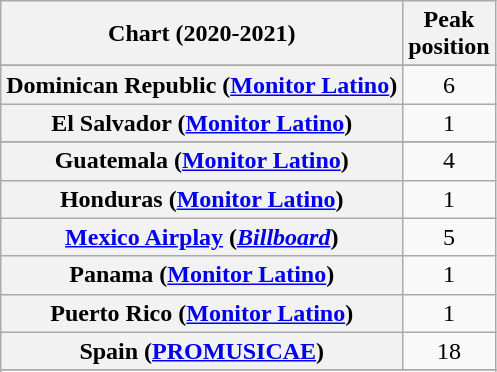<table class="wikitable sortable plainrowheaders" style="text-align:center">
<tr>
<th scope="col">Chart (2020-2021)</th>
<th scope="col">Peak<br>position</th>
</tr>
<tr>
</tr>
<tr>
<th scope="row">Dominican Republic (<a href='#'>Monitor Latino</a>)</th>
<td>6</td>
</tr>
<tr>
<th scope="row">El Salvador (<a href='#'>Monitor Latino</a>)</th>
<td>1</td>
</tr>
<tr>
</tr>
<tr>
<th scope="row">Guatemala (<a href='#'>Monitor Latino</a>)</th>
<td>4</td>
</tr>
<tr>
<th scope="row">Honduras (<a href='#'>Monitor Latino</a>)</th>
<td>1</td>
</tr>
<tr>
<th scope="row"><a href='#'>Mexico Airplay</a> (<em><a href='#'>Billboard</a></em>)</th>
<td>5</td>
</tr>
<tr>
<th scope="row">Panama (<a href='#'>Monitor Latino</a>)</th>
<td>1</td>
</tr>
<tr>
<th scope="row">Puerto Rico (<a href='#'>Monitor Latino</a>)</th>
<td>1</td>
</tr>
<tr>
<th scope="row">Spain (<a href='#'>PROMUSICAE</a>)</th>
<td>18</td>
</tr>
<tr>
</tr>
<tr>
</tr>
<tr>
</tr>
</table>
